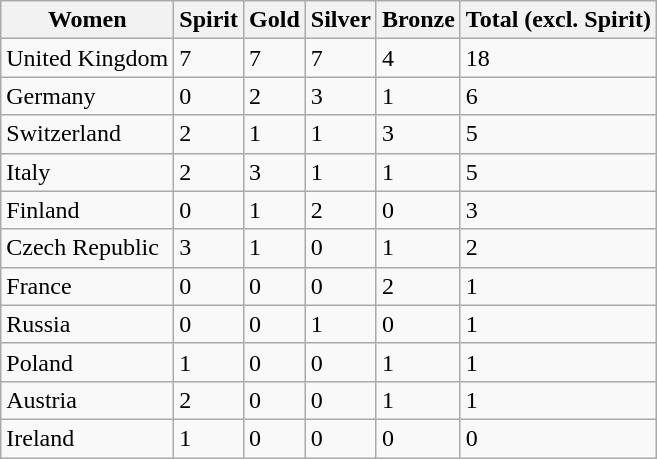<table class="wikitable sortable">
<tr>
<th>Women</th>
<th>Spirit</th>
<th>Gold</th>
<th>Silver</th>
<th>Bronze</th>
<th>Total (excl. Spirit)</th>
</tr>
<tr>
<td>United Kingdom</td>
<td>7</td>
<td>7</td>
<td>7</td>
<td>4</td>
<td>18</td>
</tr>
<tr>
<td>Germany</td>
<td>0</td>
<td>2</td>
<td>3</td>
<td>1</td>
<td>6</td>
</tr>
<tr>
<td>Switzerland</td>
<td>2</td>
<td>1</td>
<td>1</td>
<td>3</td>
<td>5</td>
</tr>
<tr>
<td>Italy</td>
<td>2</td>
<td>3</td>
<td>1</td>
<td>1</td>
<td>5</td>
</tr>
<tr>
<td>Finland</td>
<td>0</td>
<td>1</td>
<td>2</td>
<td>0</td>
<td>3</td>
</tr>
<tr>
<td>Czech  Republic</td>
<td>3</td>
<td>1</td>
<td>0</td>
<td>1</td>
<td>2</td>
</tr>
<tr>
<td>France</td>
<td>0</td>
<td>0</td>
<td>0</td>
<td>2</td>
<td>1</td>
</tr>
<tr>
<td>Russia</td>
<td>0</td>
<td>0</td>
<td>1</td>
<td>0</td>
<td>1</td>
</tr>
<tr>
<td>Poland</td>
<td>1</td>
<td>0</td>
<td>0</td>
<td>1</td>
<td>1</td>
</tr>
<tr>
<td>Austria</td>
<td>2</td>
<td>0</td>
<td>0</td>
<td>1</td>
<td>1</td>
</tr>
<tr>
<td>Ireland</td>
<td>1</td>
<td>0</td>
<td>0</td>
<td>0</td>
<td>0</td>
</tr>
</table>
